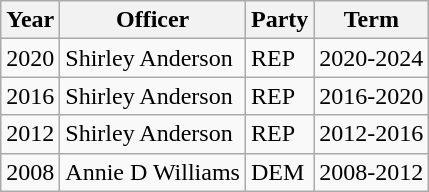<table class="wikitable">
<tr>
<th>Year</th>
<th>Officer</th>
<th>Party</th>
<th>Term</th>
</tr>
<tr>
<td>2020</td>
<td>Shirley Anderson</td>
<td>REP</td>
<td>2020-2024</td>
</tr>
<tr>
<td>2016</td>
<td>Shirley Anderson</td>
<td>REP</td>
<td>2016-2020</td>
</tr>
<tr>
<td>2012</td>
<td>Shirley Anderson</td>
<td>REP</td>
<td>2012-2016</td>
</tr>
<tr>
<td>2008</td>
<td>Annie D Williams</td>
<td>DEM</td>
<td>2008-2012</td>
</tr>
</table>
